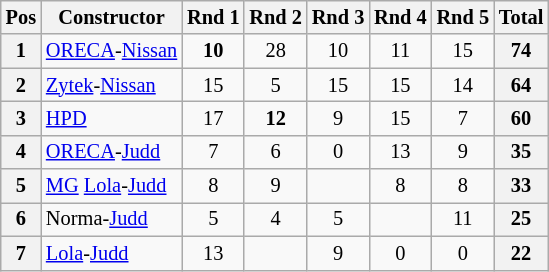<table class="wikitable" style="font-size: 85%;">
<tr>
<th>Pos</th>
<th>Constructor</th>
<th>Rnd 1</th>
<th>Rnd 2</th>
<th>Rnd 3</th>
<th>Rnd 4</th>
<th>Rnd 5</th>
<th>Total</th>
</tr>
<tr>
<th>1</th>
<td><a href='#'>ORECA</a>-<a href='#'>Nissan</a></td>
<td align="center"><strong>10</strong></td>
<td align="center">28</td>
<td align="center">10</td>
<td align="center">11</td>
<td align="center">15</td>
<th align="center">74</th>
</tr>
<tr>
<th>2</th>
<td><a href='#'>Zytek</a>-<a href='#'>Nissan</a></td>
<td align="center">15</td>
<td align="center">5</td>
<td align="center">15</td>
<td align="center">15</td>
<td align="center">14</td>
<th align="center">64</th>
</tr>
<tr>
<th>3</th>
<td><a href='#'>HPD</a></td>
<td align="center">17</td>
<td align="center"><strong>12</strong></td>
<td align="center">9</td>
<td align="center">15</td>
<td align="center">7</td>
<th align="center">60</th>
</tr>
<tr>
<th>4</th>
<td><a href='#'>ORECA</a>-<a href='#'>Judd</a></td>
<td align="center">7</td>
<td align="center">6</td>
<td align="center">0</td>
<td align="center">13</td>
<td align="center">9</td>
<th align="center">35</th>
</tr>
<tr>
<th>5</th>
<td><a href='#'>MG</a> <a href='#'>Lola</a>-<a href='#'>Judd</a></td>
<td align="center">8</td>
<td align="center">9</td>
<td></td>
<td align="center">8</td>
<td align="center">8</td>
<th align="center">33</th>
</tr>
<tr>
<th>6</th>
<td>Norma-<a href='#'>Judd</a></td>
<td align="center">5</td>
<td align="center">4</td>
<td align="center">5</td>
<td></td>
<td align="center">11</td>
<th align="center">25</th>
</tr>
<tr>
<th>7</th>
<td><a href='#'>Lola</a>-<a href='#'>Judd</a></td>
<td align="center">13</td>
<td></td>
<td align="center">9</td>
<td align="center">0</td>
<td align="center">0</td>
<th align="center">22</th>
</tr>
</table>
